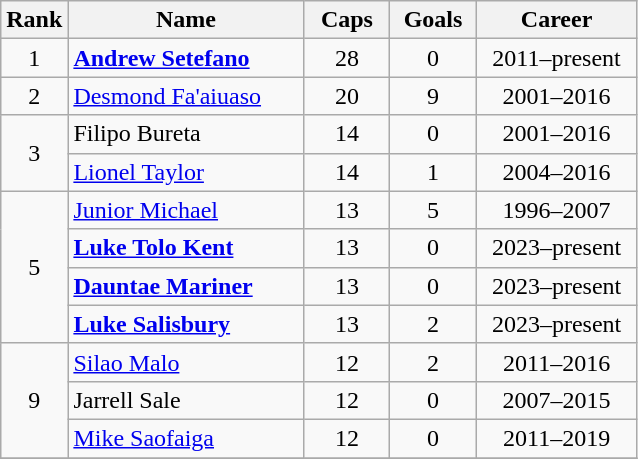<table class="wikitable sortable" style="text-align: center;">
<tr>
<th width=30px>Rank</th>
<th class="unsortable" style="width:150px;">Name</th>
<th width=50px>Caps</th>
<th width=50px>Goals</th>
<th class="unsortable" style="width:100px;">Career</th>
</tr>
<tr>
<td>1</td>
<td align=left><strong><a href='#'>Andrew Setefano</a></strong></td>
<td>28</td>
<td>0</td>
<td>2011–present</td>
</tr>
<tr>
<td>2</td>
<td align=left><a href='#'>Desmond Fa'aiuaso</a></td>
<td>20</td>
<td>9</td>
<td>2001–2016</td>
</tr>
<tr>
<td rowspan=2>3</td>
<td align=left>Filipo Bureta</td>
<td>14</td>
<td>0</td>
<td>2001–2016</td>
</tr>
<tr>
<td align=left><a href='#'>Lionel Taylor</a></td>
<td>14</td>
<td>1</td>
<td>2004–2016</td>
</tr>
<tr>
<td rowspan=4>5</td>
<td align=left><a href='#'>Junior Michael</a></td>
<td>13</td>
<td>5</td>
<td>1996–2007</td>
</tr>
<tr>
<td align=left><strong><a href='#'>Luke Tolo Kent</a></strong></td>
<td>13</td>
<td>0</td>
<td>2023–present</td>
</tr>
<tr>
<td align=left><strong><a href='#'>Dauntae Mariner</a></strong></td>
<td>13</td>
<td>0</td>
<td>2023–present</td>
</tr>
<tr>
<td align=left><strong><a href='#'>Luke Salisbury</a></strong></td>
<td>13</td>
<td>2</td>
<td>2023–present</td>
</tr>
<tr>
<td rowspan=3>9</td>
<td align=left><a href='#'>Silao Malo</a></td>
<td>12</td>
<td>2</td>
<td>2011–2016</td>
</tr>
<tr>
<td align=left>Jarrell Sale</td>
<td>12</td>
<td>0</td>
<td>2007–2015</td>
</tr>
<tr>
<td align=left><a href='#'>Mike Saofaiga</a></td>
<td>12</td>
<td>0</td>
<td>2011–2019</td>
</tr>
<tr>
</tr>
</table>
